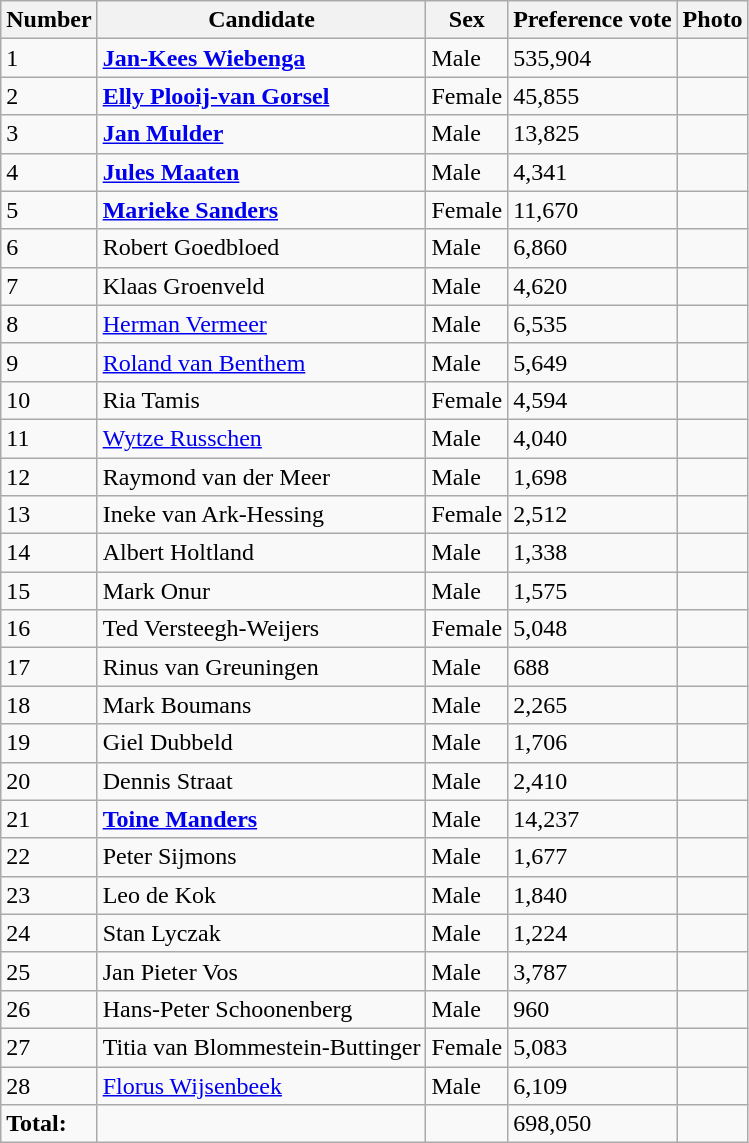<table class="wikitable vatop">
<tr>
<th>Number</th>
<th>Candidate</th>
<th>Sex</th>
<th>Preference vote</th>
<th>Photo</th>
</tr>
<tr>
<td>1</td>
<td><strong><a href='#'>Jan-Kees Wiebenga</a></strong></td>
<td>Male</td>
<td>535,904</td>
<td></td>
</tr>
<tr>
<td>2</td>
<td><strong><a href='#'>Elly Plooij-van Gorsel</a></strong></td>
<td>Female</td>
<td>45,855</td>
<td></td>
</tr>
<tr>
<td>3</td>
<td><strong><a href='#'>Jan Mulder</a></strong></td>
<td>Male</td>
<td>13,825</td>
<td></td>
</tr>
<tr>
<td>4</td>
<td><strong><a href='#'>Jules Maaten</a></strong></td>
<td>Male</td>
<td>4,341</td>
<td></td>
</tr>
<tr>
<td>5</td>
<td><strong><a href='#'>Marieke Sanders</a></strong></td>
<td>Female</td>
<td>11,670</td>
<td></td>
</tr>
<tr>
<td>6</td>
<td>Robert Goedbloed</td>
<td>Male</td>
<td>6,860</td>
<td></td>
</tr>
<tr>
<td>7</td>
<td>Klaas Groenveld</td>
<td>Male</td>
<td>4,620</td>
<td></td>
</tr>
<tr>
<td>8</td>
<td><a href='#'>Herman Vermeer</a></td>
<td>Male</td>
<td>6,535</td>
<td></td>
</tr>
<tr>
<td>9</td>
<td><a href='#'>Roland van Benthem</a></td>
<td>Male</td>
<td>5,649</td>
<td></td>
</tr>
<tr>
<td>10</td>
<td>Ria Tamis</td>
<td>Female</td>
<td>4,594</td>
<td></td>
</tr>
<tr>
<td>11</td>
<td><a href='#'>Wytze Russchen</a></td>
<td>Male</td>
<td>4,040</td>
<td></td>
</tr>
<tr>
<td>12</td>
<td>Raymond van der Meer</td>
<td>Male</td>
<td>1,698</td>
<td></td>
</tr>
<tr>
<td>13</td>
<td>Ineke van Ark-Hessing</td>
<td>Female</td>
<td>2,512</td>
<td></td>
</tr>
<tr>
<td>14</td>
<td>Albert Holtland</td>
<td>Male</td>
<td>1,338</td>
<td></td>
</tr>
<tr>
<td>15</td>
<td>Mark Onur</td>
<td>Male</td>
<td>1,575</td>
<td></td>
</tr>
<tr>
<td>16</td>
<td>Ted Versteegh-Weijers</td>
<td>Female</td>
<td>5,048</td>
<td></td>
</tr>
<tr>
<td>17</td>
<td>Rinus van Greuningen</td>
<td>Male</td>
<td>688</td>
<td></td>
</tr>
<tr>
<td>18</td>
<td>Mark Boumans</td>
<td>Male</td>
<td>2,265</td>
<td></td>
</tr>
<tr>
<td>19</td>
<td>Giel Dubbeld</td>
<td>Male</td>
<td>1,706</td>
<td></td>
</tr>
<tr>
<td>20</td>
<td>Dennis Straat</td>
<td>Male</td>
<td>2,410</td>
<td></td>
</tr>
<tr>
<td>21</td>
<td><strong><a href='#'>Toine Manders</a></strong></td>
<td>Male</td>
<td>14,237</td>
<td></td>
</tr>
<tr>
<td>22</td>
<td>Peter Sijmons</td>
<td>Male</td>
<td>1,677</td>
<td></td>
</tr>
<tr>
<td>23</td>
<td>Leo de Kok</td>
<td>Male</td>
<td>1,840</td>
<td></td>
</tr>
<tr>
<td>24</td>
<td>Stan Lyczak</td>
<td>Male</td>
<td>1,224</td>
<td></td>
</tr>
<tr>
<td>25</td>
<td>Jan Pieter Vos</td>
<td>Male</td>
<td>3,787</td>
<td></td>
</tr>
<tr>
<td>26</td>
<td>Hans-Peter Schoonenberg</td>
<td>Male</td>
<td>960</td>
<td></td>
</tr>
<tr>
<td>27</td>
<td>Titia van Blommestein-Buttinger</td>
<td>Female</td>
<td>5,083</td>
<td></td>
</tr>
<tr>
<td>28</td>
<td><a href='#'>Florus Wijsenbeek</a></td>
<td>Male</td>
<td>6,109</td>
<td></td>
</tr>
<tr>
<td><strong>Total:</strong></td>
<td></td>
<td></td>
<td>698,050</td>
<td></td>
</tr>
</table>
